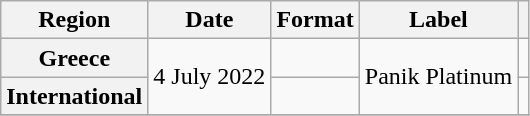<table class="wikitable plainrowheaders">
<tr>
<th scope="col">Region</th>
<th scope="col">Date</th>
<th scope="col">Format</th>
<th scope="col">Label</th>
<th scope="col"></th>
</tr>
<tr>
<th scope="row">Greece</th>
<td rowspan="2">4 July 2022</td>
<td></td>
<td rowspan="2">Panik Platinum</td>
<td></td>
</tr>
<tr>
<th scope="row">International</th>
<td></td>
<td></td>
</tr>
<tr>
</tr>
</table>
